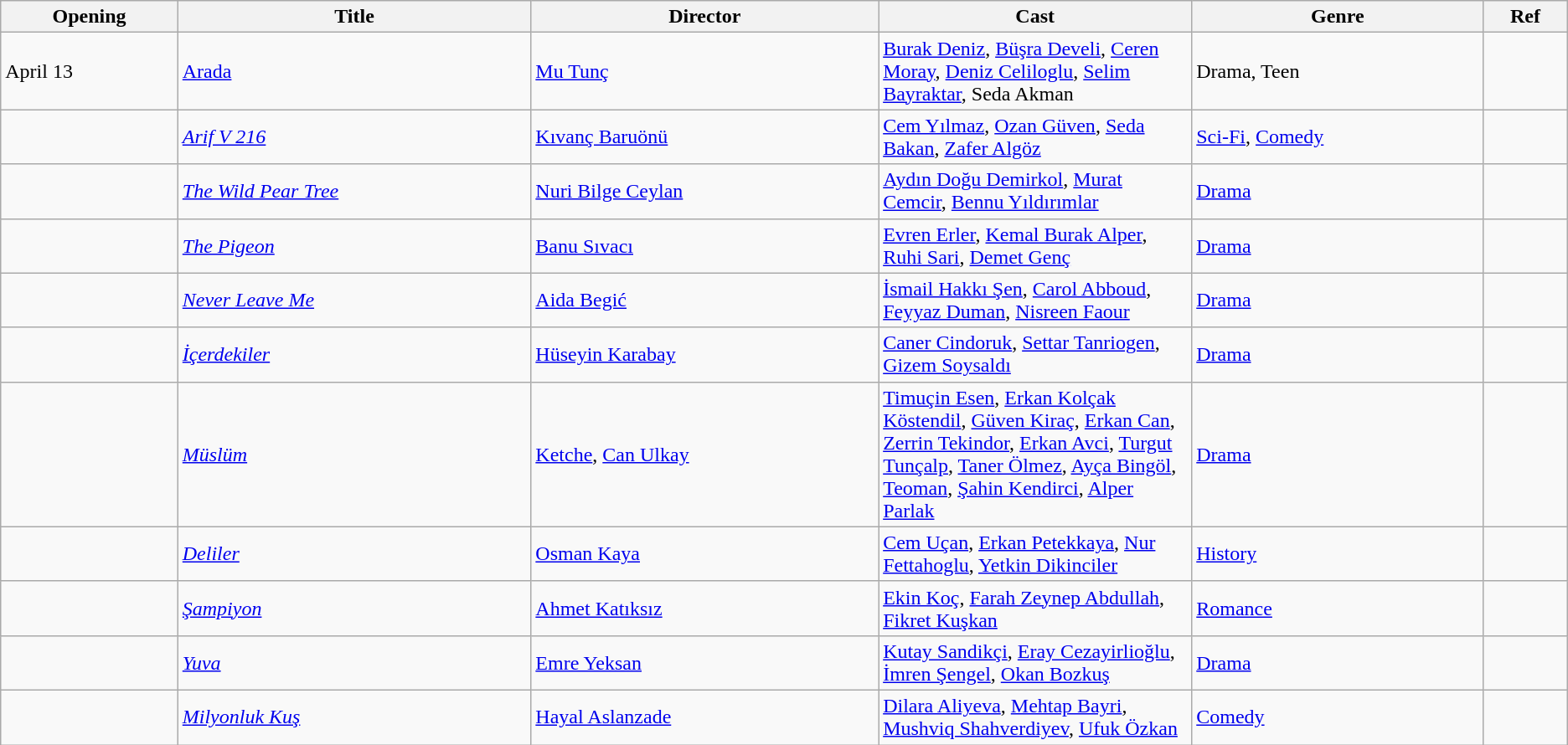<table class="wikitable sortable">
<tr>
<th>Opening</th>
<th>Title</th>
<th>Director</th>
<th style="width:20%;">Cast</th>
<th>Genre</th>
<th>Ref</th>
</tr>
<tr>
<td>April 13</td>
<td><a href='#'>Arada</a></td>
<td><a href='#'>Mu Tunç</a></td>
<td><a href='#'>Burak Deniz</a>, <a href='#'>Büşra Develi</a>, <a href='#'>Ceren Moray</a>, <a href='#'>Deniz Celiloglu</a>, <a href='#'>Selim Bayraktar</a>, Seda Akman</td>
<td>Drama, Teen</td>
<td></td>
</tr>
<tr>
<td></td>
<td><em><a href='#'>Arif V 216</a></em></td>
<td><a href='#'>Kıvanç Baruönü</a></td>
<td><a href='#'>Cem Yılmaz</a>, <a href='#'>Ozan Güven</a>, <a href='#'>Seda Bakan</a>, <a href='#'>Zafer Algöz</a></td>
<td><a href='#'>Sci-Fi</a>, <a href='#'>Comedy</a></td>
<td></td>
</tr>
<tr>
<td></td>
<td><em><a href='#'>The Wild Pear Tree</a></em></td>
<td><a href='#'>Nuri Bilge Ceylan</a></td>
<td><a href='#'>Aydın Doğu Demirkol</a>, <a href='#'>Murat Cemcir</a>, <a href='#'>Bennu Yıldırımlar</a></td>
<td><a href='#'>Drama</a></td>
<td></td>
</tr>
<tr>
<td></td>
<td><em><a href='#'>The Pigeon</a></em></td>
<td><a href='#'>Banu Sıvacı</a></td>
<td><a href='#'>Evren Erler</a>, <a href='#'>Kemal Burak Alper</a>, <a href='#'>Ruhi Sari</a>, <a href='#'>Demet Genç</a></td>
<td><a href='#'>Drama</a></td>
<td></td>
</tr>
<tr>
<td></td>
<td><em><a href='#'>Never Leave Me</a></em></td>
<td><a href='#'>Aida Begić</a></td>
<td><a href='#'>İsmail Hakkı Şen</a>, <a href='#'>Carol Abboud</a>, <a href='#'>Feyyaz Duman</a>, <a href='#'>Nisreen Faour</a></td>
<td><a href='#'>Drama</a></td>
<td></td>
</tr>
<tr>
<td></td>
<td><em><a href='#'>İçerdekiler</a></em></td>
<td><a href='#'>Hüseyin Karabay</a></td>
<td><a href='#'>Caner Cindoruk</a>, <a href='#'>Settar Tanriogen</a>, <a href='#'>Gizem Soysaldı</a></td>
<td><a href='#'>Drama</a></td>
<td></td>
</tr>
<tr>
<td></td>
<td><em><a href='#'>Müslüm</a></em></td>
<td><a href='#'>Ketche</a>, <a href='#'>Can Ulkay</a></td>
<td><a href='#'>Timuçin Esen</a>, <a href='#'>Erkan Kolçak Köstendil</a>, <a href='#'>Güven Kiraç</a>, <a href='#'>Erkan Can</a>, <a href='#'>Zerrin Tekindor</a>, <a href='#'>Erkan Avci</a>, <a href='#'>Turgut Tunçalp</a>, <a href='#'>Taner Ölmez</a>, <a href='#'>Ayça Bingöl</a>, <a href='#'>Teoman</a>, <a href='#'>Şahin Kendirci</a>, <a href='#'>Alper Parlak</a></td>
<td><a href='#'>Drama</a></td>
<td></td>
</tr>
<tr>
<td></td>
<td><em><a href='#'>Deliler</a></em></td>
<td><a href='#'>Osman Kaya</a></td>
<td><a href='#'>Cem Uçan</a>, <a href='#'>Erkan Petekkaya</a>, <a href='#'>Nur Fettahoglu</a>, <a href='#'>Yetkin Dikinciler</a></td>
<td><a href='#'>History</a></td>
<td></td>
</tr>
<tr>
<td></td>
<td><em><a href='#'>Şampiyon</a></em></td>
<td><a href='#'>Ahmet Katıksız</a></td>
<td><a href='#'>Ekin Koç</a>, <a href='#'>Farah Zeynep Abdullah</a>, <a href='#'>Fikret Kuşkan</a></td>
<td><a href='#'>Romance</a></td>
<td></td>
</tr>
<tr>
<td></td>
<td><em><a href='#'>Yuva</a></em></td>
<td><a href='#'>Emre Yeksan</a></td>
<td><a href='#'>Kutay Sandikçi</a>, <a href='#'>Eray Cezayirlioğlu</a>, <a href='#'>İmren Şengel</a>, <a href='#'>Okan Bozkuş</a></td>
<td><a href='#'>Drama</a></td>
<td></td>
</tr>
<tr>
<td></td>
<td><em><a href='#'>Milyonluk Kuş</a></em></td>
<td><a href='#'>Hayal Aslanzade</a></td>
<td><a href='#'>Dilara Aliyeva</a>, <a href='#'>Mehtap Bayri</a>, <a href='#'>Mushviq Shahverdiyev</a>, <a href='#'>Ufuk Özkan</a></td>
<td><a href='#'>Comedy</a></td>
<td></td>
</tr>
</table>
